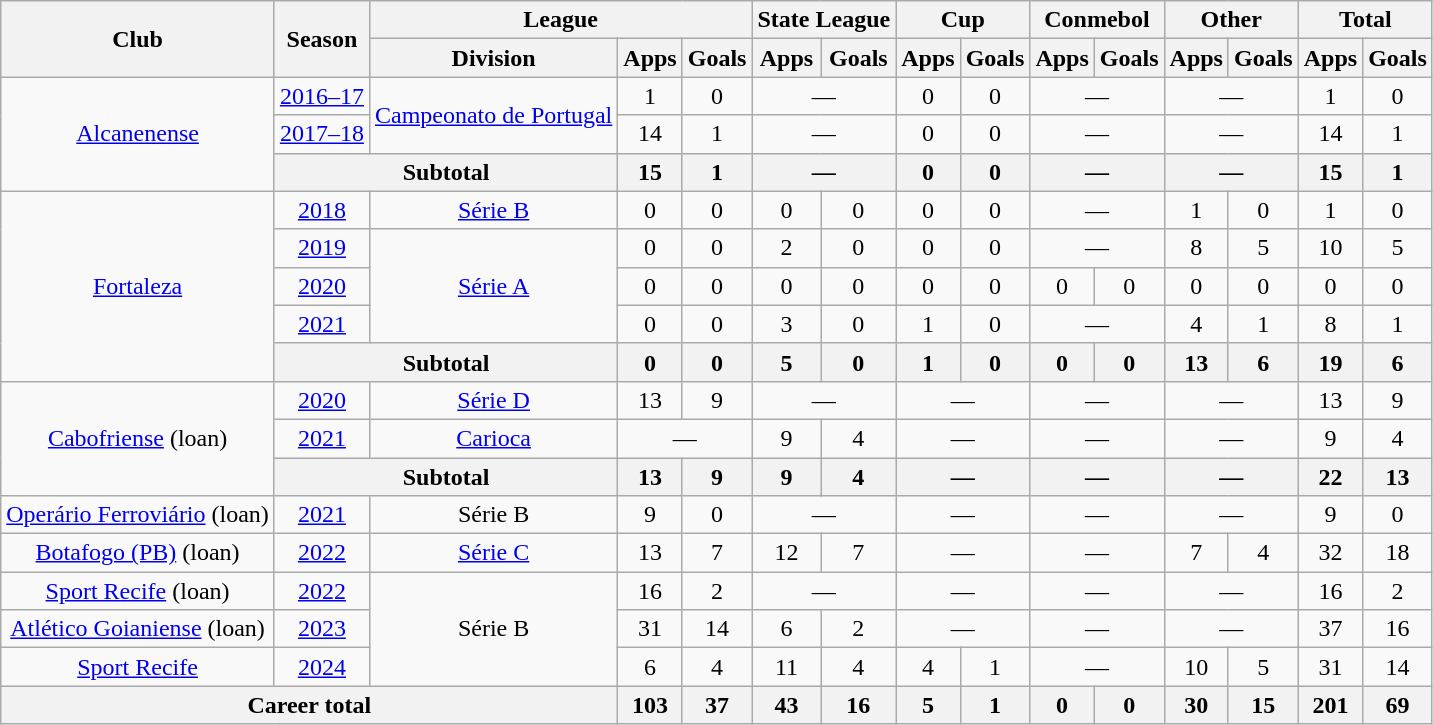<table class="wikitable" style="text-align: center;">
<tr>
<th rowspan="2">Club</th>
<th rowspan="2">Season</th>
<th colspan="3">League</th>
<th colspan="2">State League</th>
<th colspan="2">Cup</th>
<th colspan="2">Conmebol</th>
<th colspan="2">Other</th>
<th colspan="2">Total</th>
</tr>
<tr>
<th>Division</th>
<th>Apps</th>
<th>Goals</th>
<th>Apps</th>
<th>Goals</th>
<th>Apps</th>
<th>Goals</th>
<th>Apps</th>
<th>Goals</th>
<th>Apps</th>
<th>Goals</th>
<th>Apps</th>
<th>Goals</th>
</tr>
<tr>
<td rowspan="3" valign="center"><a href='#'>Alcanenense</a></td>
<td><a href='#'>2016–17</a></td>
<td rowspan="2"><a href='#'>Campeonato de Portugal</a></td>
<td>1</td>
<td>0</td>
<td colspan="2">—</td>
<td>0</td>
<td>0</td>
<td colspan="2">—</td>
<td colspan="2">—</td>
<td>1</td>
<td>0</td>
</tr>
<tr>
<td><a href='#'>2017–18</a></td>
<td>14</td>
<td>1</td>
<td colspan="2">—</td>
<td>0</td>
<td>0</td>
<td colspan="2">—</td>
<td colspan="2">—</td>
<td>14</td>
<td>1</td>
</tr>
<tr>
<th colspan="2">Subtotal</th>
<th>15</th>
<th>1</th>
<th colspan="2">—</th>
<th>0</th>
<th>0</th>
<th colspan="2">—</th>
<th colspan="2">—</th>
<th>15</th>
<th>1</th>
</tr>
<tr>
<td rowspan="5" valign="center"><a href='#'>Fortaleza</a></td>
<td><a href='#'>2018</a></td>
<td><a href='#'>Série B</a></td>
<td>0</td>
<td>0</td>
<td>0</td>
<td>0</td>
<td>0</td>
<td>0</td>
<td colspan="2">—</td>
<td>1</td>
<td>0</td>
<td>1</td>
<td>0</td>
</tr>
<tr>
<td><a href='#'>2019</a></td>
<td rowspan="3"><a href='#'>Série A</a></td>
<td>0</td>
<td>0</td>
<td>2</td>
<td>0</td>
<td>0</td>
<td>0</td>
<td colspan="2">—</td>
<td>8</td>
<td>5</td>
<td>10</td>
<td>5</td>
</tr>
<tr>
<td><a href='#'>2020</a></td>
<td>0</td>
<td>0</td>
<td>0</td>
<td>0</td>
<td>0</td>
<td>0</td>
<td>0</td>
<td>0</td>
<td>0</td>
<td>0</td>
<td>0</td>
<td>0</td>
</tr>
<tr>
<td><a href='#'>2021</a></td>
<td>0</td>
<td>0</td>
<td>3</td>
<td>0</td>
<td>1</td>
<td>0</td>
<td colspan="2">—</td>
<td>4</td>
<td>1</td>
<td>8</td>
<td>1</td>
</tr>
<tr>
<th colspan="2">Subtotal</th>
<th>0</th>
<th>0</th>
<th>5</th>
<th>0</th>
<th>1</th>
<th>0</th>
<th>0</th>
<th>0</th>
<th>13</th>
<th>6</th>
<th>19</th>
<th>6</th>
</tr>
<tr>
<td rowspan="3" valign="center"><a href='#'>Cabofriense</a> (loan)</td>
<td><a href='#'>2020</a></td>
<td><a href='#'>Série D</a></td>
<td>13</td>
<td>9</td>
<td colspan="2">—</td>
<td colspan="2">—</td>
<td colspan="2">—</td>
<td colspan="2">—</td>
<td>13</td>
<td>9</td>
</tr>
<tr>
<td><a href='#'>2021</a></td>
<td><a href='#'>Carioca</a></td>
<td colspan="2">—</td>
<td>9</td>
<td>4</td>
<td colspan="2">—</td>
<td colspan="2">—</td>
<td colspan="2">—</td>
<td>9</td>
<td>4</td>
</tr>
<tr>
<th colspan="2">Subtotal</th>
<th>13</th>
<th>9</th>
<th>9</th>
<th>4</th>
<th colspan="2">—</th>
<th colspan="2">—</th>
<th colspan="2">—</th>
<th>22</th>
<th>13</th>
</tr>
<tr>
<td valign="center"><a href='#'>Operário Ferroviário</a> (loan)</td>
<td><a href='#'>2021</a></td>
<td>Série B</td>
<td>9</td>
<td>0</td>
<td colspan="2">—</td>
<td colspan="2">—</td>
<td colspan="2">—</td>
<td colspan="2">—</td>
<td>9</td>
<td>0</td>
</tr>
<tr>
<td valign="center"><a href='#'>Botafogo (PB)</a> (loan)</td>
<td><a href='#'>2022</a></td>
<td><a href='#'>Série C</a></td>
<td>13</td>
<td>7</td>
<td>12</td>
<td>7</td>
<td colspan="2">—</td>
<td colspan="2">—</td>
<td>7</td>
<td>4</td>
<td>32</td>
<td>18</td>
</tr>
<tr>
<td valign="center"><a href='#'>Sport Recife</a> (loan)</td>
<td><a href='#'>2022</a></td>
<td rowspan="3">Série B</td>
<td>16</td>
<td>2</td>
<td colspan="2">—</td>
<td colspan="2">—</td>
<td colspan="2">—</td>
<td colspan="2">—</td>
<td>16</td>
<td>2</td>
</tr>
<tr>
<td valign="center"><a href='#'>Atlético Goianiense</a> (loan)</td>
<td><a href='#'>2023</a></td>
<td>31</td>
<td>14</td>
<td>6</td>
<td>2</td>
<td colspan="2">—</td>
<td colspan="2">—</td>
<td colspan="2">—</td>
<td>37</td>
<td>16</td>
</tr>
<tr>
<td valign="center"><a href='#'>Sport Recife</a></td>
<td><a href='#'>2024</a></td>
<td>6</td>
<td>4</td>
<td>11</td>
<td>4</td>
<td>4</td>
<td>1</td>
<td colspan="2">—</td>
<td>10</td>
<td>5</td>
<td>31</td>
<td>14</td>
</tr>
<tr>
<th colspan="3"><strong>Career total</strong></th>
<th>103</th>
<th>37</th>
<th>43</th>
<th>16</th>
<th>5</th>
<th>1</th>
<th>0</th>
<th>0</th>
<th>30</th>
<th>15</th>
<th>201</th>
<th>69</th>
</tr>
</table>
